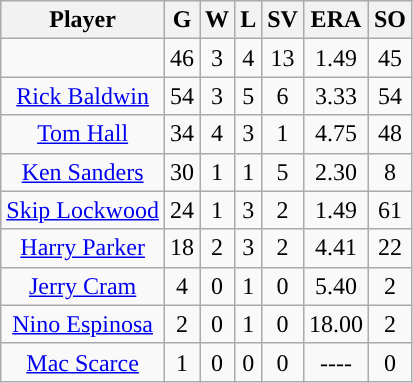<table class="wikitable sortable">
<tr>
<th>Player</th>
<th>G</th>
<th>W</th>
<th>L</th>
<th>SV</th>
<th>ERA</th>
<th>SO</th>
</tr>
<tr align="center">
<td></td>
<td>46</td>
<td>3</td>
<td>4</td>
<td>13</td>
<td>1.49</td>
<td>45</td>
</tr>
<tr align=center>
<td><a href='#'>Rick Baldwin</a></td>
<td>54</td>
<td>3</td>
<td>5</td>
<td>6</td>
<td>3.33</td>
<td>54</td>
</tr>
<tr align="center">
<td><a href='#'>Tom Hall</a></td>
<td>34</td>
<td>4</td>
<td>3</td>
<td>1</td>
<td>4.75</td>
<td>48</td>
</tr>
<tr align="center">
<td><a href='#'>Ken Sanders</a></td>
<td>30</td>
<td>1</td>
<td>1</td>
<td>5</td>
<td>2.30</td>
<td>8</td>
</tr>
<tr align="center">
<td><a href='#'>Skip Lockwood</a></td>
<td>24</td>
<td>1</td>
<td>3</td>
<td>2</td>
<td>1.49</td>
<td>61</td>
</tr>
<tr align="center">
<td><a href='#'>Harry Parker</a></td>
<td>18</td>
<td>2</td>
<td>3</td>
<td>2</td>
<td>4.41</td>
<td>22</td>
</tr>
<tr align="center">
<td><a href='#'>Jerry Cram</a></td>
<td>4</td>
<td>0</td>
<td>1</td>
<td>0</td>
<td>5.40</td>
<td>2</td>
</tr>
<tr align="center">
<td><a href='#'>Nino Espinosa</a></td>
<td>2</td>
<td>0</td>
<td>1</td>
<td>0</td>
<td>18.00</td>
<td>2</td>
</tr>
<tr align="center">
<td><a href='#'>Mac Scarce</a></td>
<td>1</td>
<td>0</td>
<td>0</td>
<td>0</td>
<td>----</td>
<td>0</td>
</tr>
</table>
